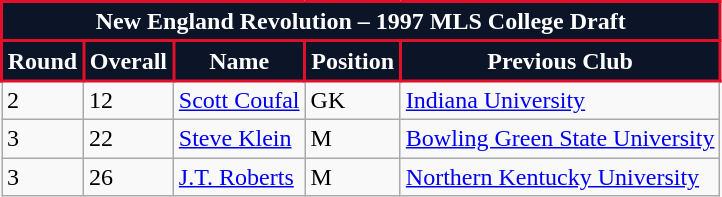<table class="wikitable">
<tr>
<th colspan="5" style="background:#0c1527; color:#fff; border:2px solid #e20e2a; text-align: center; font-weight:bold;">New England Revolution – 1997 MLS College Draft</th>
</tr>
<tr>
<th style="background:#0c1527; color:#fff; border:2px solid #e20e2a;" scope="col">Round</th>
<th style="background:#0c1527; color:#fff; border:2px solid #e20e2a;" scope="col">Overall</th>
<th style="background:#0c1527; color:#fff; border:2px solid #e20e2a;" scope="col">Name</th>
<th style="background:#0c1527; color:#fff; border:2px solid #e20e2a;" scope="col">Position</th>
<th style="background:#0c1527; color:#fff; border:2px solid #e20e2a;" scope="col">Previous Club</th>
</tr>
<tr>
<td>2</td>
<td>12</td>
<td> <a href='#'>Scott Coufal</a></td>
<td>GK</td>
<td> <a href='#'>Indiana University</a></td>
</tr>
<tr>
<td>3</td>
<td>22</td>
<td> <a href='#'>Steve Klein</a></td>
<td>M</td>
<td> <a href='#'>Bowling Green State University</a></td>
</tr>
<tr>
<td>3</td>
<td>26</td>
<td> <a href='#'>J.T. Roberts</a></td>
<td>M</td>
<td> <a href='#'>Northern Kentucky University</a></td>
</tr>
</table>
